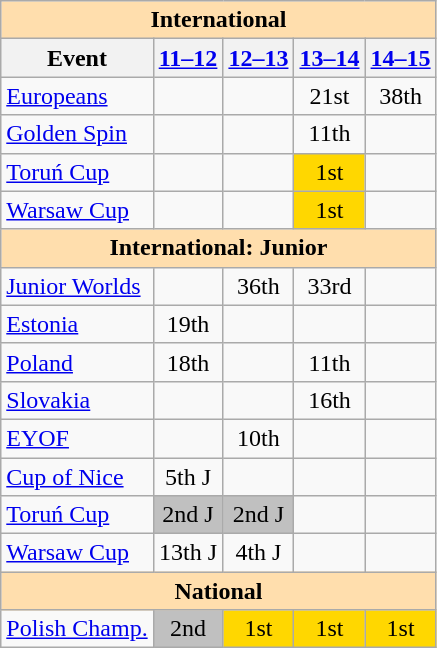<table class="wikitable" style="text-align:center">
<tr>
<th colspan="5" style="background-color: #ffdead; " align="center">International</th>
</tr>
<tr>
<th>Event</th>
<th><a href='#'>11–12</a></th>
<th><a href='#'>12–13</a></th>
<th><a href='#'>13–14</a></th>
<th><a href='#'>14–15</a></th>
</tr>
<tr>
<td align=left><a href='#'>Europeans</a></td>
<td></td>
<td></td>
<td>21st</td>
<td>38th</td>
</tr>
<tr>
<td align=left><a href='#'>Golden Spin</a></td>
<td></td>
<td></td>
<td>11th</td>
<td></td>
</tr>
<tr>
<td align=left><a href='#'>Toruń Cup</a></td>
<td></td>
<td></td>
<td bgcolor=gold>1st</td>
<td></td>
</tr>
<tr>
<td align=left><a href='#'>Warsaw Cup</a></td>
<td></td>
<td></td>
<td bgcolor=gold>1st</td>
<td></td>
</tr>
<tr>
<th colspan="5" style="background-color: #ffdead; " align="center">International: Junior</th>
</tr>
<tr>
<td align=left><a href='#'>Junior Worlds</a></td>
<td></td>
<td>36th</td>
<td>33rd</td>
<td></td>
</tr>
<tr>
<td align=left> <a href='#'>Estonia</a></td>
<td>19th</td>
<td></td>
<td></td>
<td></td>
</tr>
<tr>
<td align=left> <a href='#'>Poland</a></td>
<td>18th</td>
<td></td>
<td>11th</td>
<td></td>
</tr>
<tr>
<td align=left> <a href='#'>Slovakia</a></td>
<td></td>
<td></td>
<td>16th</td>
<td></td>
</tr>
<tr>
<td align=left><a href='#'>EYOF</a></td>
<td></td>
<td>10th</td>
<td></td>
<td></td>
</tr>
<tr>
<td align=left><a href='#'>Cup of Nice</a></td>
<td>5th J</td>
<td></td>
<td></td>
<td></td>
</tr>
<tr>
<td align=left><a href='#'>Toruń Cup</a></td>
<td bgcolor="silver">2nd J</td>
<td bgcolor=silver>2nd J</td>
<td></td>
<td></td>
</tr>
<tr>
<td align=left><a href='#'>Warsaw Cup</a></td>
<td>13th J</td>
<td>4th J</td>
<td></td>
<td></td>
</tr>
<tr>
<th colspan="5" style="background-color: #ffdead; " align="center">National</th>
</tr>
<tr>
<td align=left><a href='#'>Polish Champ.</a></td>
<td bgcolor="silver">2nd</td>
<td bgcolor=gold>1st</td>
<td bgcolor=gold>1st</td>
<td bgcolor=gold>1st</td>
</tr>
</table>
